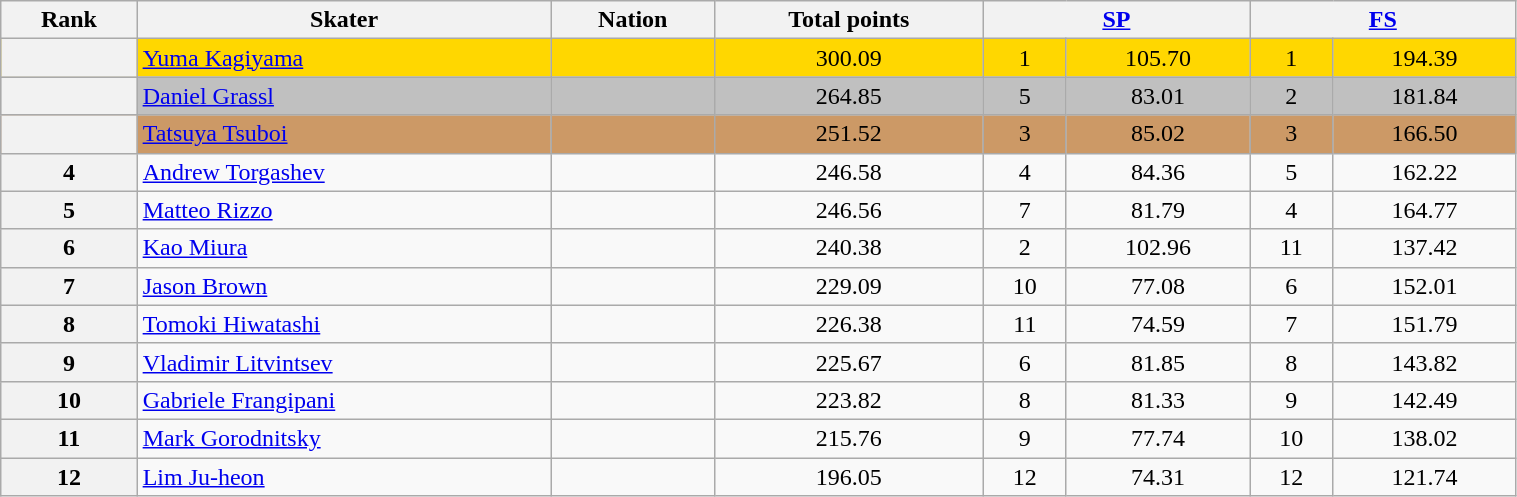<table class="wikitable sortable" style="text-align:center;" width="80%">
<tr>
<th scope="col">Rank</th>
<th scope="col">Skater</th>
<th scope="col">Nation</th>
<th scope="col">Total points</th>
<th scope="col" colspan="2" width="80px"><a href='#'>SP</a></th>
<th scope="col" colspan="2" width="80px"><a href='#'>FS</a></th>
</tr>
<tr bgcolor="gold">
<th scope="row"></th>
<td align="left"><a href='#'>Yuma Kagiyama</a></td>
<td align="left"></td>
<td>300.09</td>
<td>1</td>
<td>105.70</td>
<td>1</td>
<td>194.39</td>
</tr>
<tr bgcolor="silver">
<th scope="row"></th>
<td align="left"><a href='#'>Daniel Grassl</a></td>
<td align="left"></td>
<td>264.85</td>
<td>5</td>
<td>83.01</td>
<td>2</td>
<td>181.84</td>
</tr>
<tr bgcolor="cc9966">
<th scope="row"></th>
<td align="left"><a href='#'>Tatsuya Tsuboi</a></td>
<td align="left"></td>
<td>251.52</td>
<td>3</td>
<td>85.02</td>
<td>3</td>
<td>166.50</td>
</tr>
<tr>
<th scope="row">4</th>
<td align="left"><a href='#'>Andrew Torgashev</a></td>
<td align="left"></td>
<td>246.58</td>
<td>4</td>
<td>84.36</td>
<td>5</td>
<td>162.22</td>
</tr>
<tr>
<th scope="row">5</th>
<td align="left"><a href='#'>Matteo Rizzo</a></td>
<td align="left"></td>
<td>246.56</td>
<td>7</td>
<td>81.79</td>
<td>4</td>
<td>164.77</td>
</tr>
<tr>
<th scope="row">6</th>
<td align="left"><a href='#'>Kao Miura</a></td>
<td align="left"></td>
<td>240.38</td>
<td>2</td>
<td>102.96</td>
<td>11</td>
<td>137.42</td>
</tr>
<tr>
<th scope="row">7</th>
<td align="left"><a href='#'>Jason Brown</a></td>
<td align="left"></td>
<td>229.09</td>
<td>10</td>
<td>77.08</td>
<td>6</td>
<td>152.01</td>
</tr>
<tr>
<th scope="row">8</th>
<td align="left"><a href='#'>Tomoki Hiwatashi</a></td>
<td align="left"></td>
<td>226.38</td>
<td>11</td>
<td>74.59</td>
<td>7</td>
<td>151.79</td>
</tr>
<tr>
<th scope="row">9</th>
<td align="left"><a href='#'>Vladimir Litvintsev</a></td>
<td align="left"></td>
<td>225.67</td>
<td>6</td>
<td>81.85</td>
<td>8</td>
<td>143.82</td>
</tr>
<tr>
<th scope="row">10</th>
<td align="left"><a href='#'>Gabriele Frangipani</a></td>
<td align="left"></td>
<td>223.82</td>
<td>8</td>
<td>81.33</td>
<td>9</td>
<td>142.49</td>
</tr>
<tr>
<th scope="row">11</th>
<td align="left"><a href='#'>Mark Gorodnitsky</a></td>
<td align="left"></td>
<td>215.76</td>
<td>9</td>
<td>77.74</td>
<td>10</td>
<td>138.02</td>
</tr>
<tr>
<th scope="row">12</th>
<td align="left"><a href='#'>Lim Ju-heon</a></td>
<td align="left"></td>
<td>196.05</td>
<td>12</td>
<td>74.31</td>
<td>12</td>
<td>121.74</td>
</tr>
</table>
